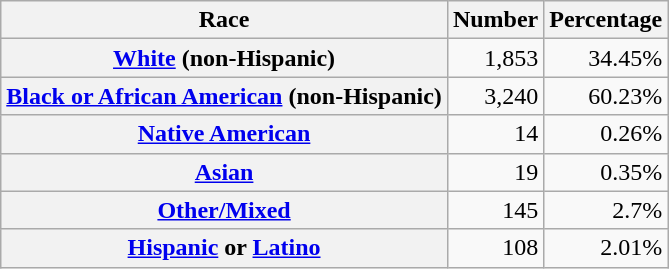<table class="wikitable" style="text-align:right">
<tr>
<th scope="col">Race</th>
<th scope="col">Number</th>
<th scope="col">Percentage</th>
</tr>
<tr>
<th scope="row"><a href='#'>White</a> (non-Hispanic)</th>
<td>1,853</td>
<td>34.45%</td>
</tr>
<tr>
<th scope="row"><a href='#'>Black or African American</a> (non-Hispanic)</th>
<td>3,240</td>
<td>60.23%</td>
</tr>
<tr>
<th scope="row"><a href='#'>Native American</a></th>
<td>14</td>
<td>0.26%</td>
</tr>
<tr>
<th scope="row"><a href='#'>Asian</a></th>
<td>19</td>
<td>0.35%</td>
</tr>
<tr>
<th scope="row"><a href='#'>Other/Mixed</a></th>
<td>145</td>
<td>2.7%</td>
</tr>
<tr>
<th scope="row"><a href='#'>Hispanic</a> or <a href='#'>Latino</a></th>
<td>108</td>
<td>2.01%</td>
</tr>
</table>
